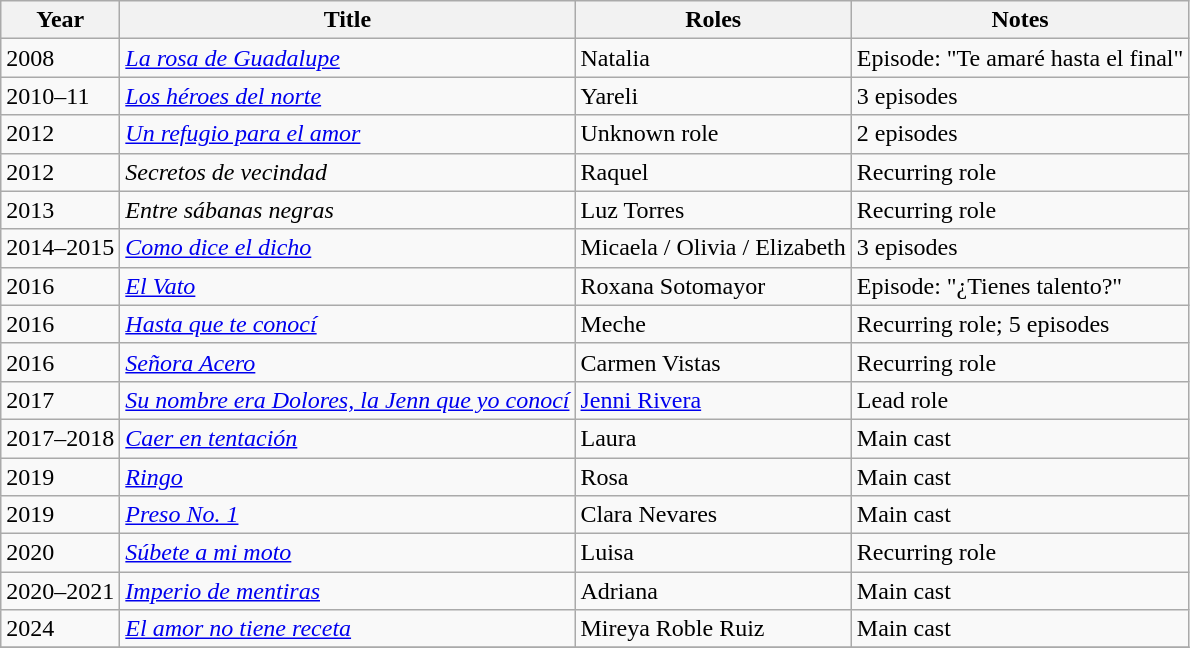<table class="wikitable sortable">
<tr>
<th>Year</th>
<th>Title</th>
<th>Roles</th>
<th>Notes</th>
</tr>
<tr>
<td>2008</td>
<td><em><a href='#'>La rosa de Guadalupe</a></em></td>
<td>Natalia</td>
<td>Episode: "Te amaré hasta el final"</td>
</tr>
<tr>
<td>2010–11</td>
<td><em><a href='#'>Los héroes del norte</a></em></td>
<td>Yareli</td>
<td>3 episodes</td>
</tr>
<tr>
<td>2012</td>
<td><em><a href='#'>Un refugio para el amor</a></em></td>
<td>Unknown role</td>
<td>2 episodes</td>
</tr>
<tr>
<td>2012</td>
<td><em>Secretos de vecindad</em></td>
<td>Raquel</td>
<td>Recurring role</td>
</tr>
<tr>
<td>2013</td>
<td><em>Entre sábanas negras</em></td>
<td>Luz Torres</td>
<td>Recurring role</td>
</tr>
<tr>
<td>2014–2015</td>
<td><em><a href='#'>Como dice el dicho</a></em></td>
<td>Micaela / Olivia / Elizabeth</td>
<td>3 episodes</td>
</tr>
<tr>
<td>2016</td>
<td><em><a href='#'>El Vato</a></em></td>
<td>Roxana Sotomayor</td>
<td>Episode: "¿Tienes talento?"</td>
</tr>
<tr>
<td>2016</td>
<td><em><a href='#'>Hasta que te conocí</a></em></td>
<td>Meche</td>
<td>Recurring role; 5 episodes</td>
</tr>
<tr>
<td>2016</td>
<td><em><a href='#'>Señora Acero</a></em></td>
<td>Carmen Vistas</td>
<td>Recurring role</td>
</tr>
<tr>
<td>2017</td>
<td><em><a href='#'>Su nombre era Dolores, la Jenn que yo conocí</a></em></td>
<td><a href='#'>Jenni Rivera</a></td>
<td>Lead role</td>
</tr>
<tr>
<td>2017–2018</td>
<td><em><a href='#'>Caer en tentación</a></em></td>
<td>Laura</td>
<td>Main cast</td>
</tr>
<tr>
<td>2019</td>
<td><em><a href='#'>Ringo</a></em></td>
<td>Rosa</td>
<td>Main cast</td>
</tr>
<tr>
<td>2019</td>
<td><em><a href='#'>Preso No. 1</a></em></td>
<td>Clara Nevares</td>
<td>Main cast</td>
</tr>
<tr>
<td>2020</td>
<td><em><a href='#'>Súbete a mi moto</a></em></td>
<td>Luisa</td>
<td>Recurring role</td>
</tr>
<tr>
<td>2020–2021</td>
<td><em><a href='#'>Imperio de mentiras</a></em></td>
<td>Adriana</td>
<td>Main cast</td>
</tr>
<tr>
<td>2024</td>
<td><em><a href='#'>El amor no tiene receta</a></em></td>
<td>Mireya Roble Ruiz</td>
<td>Main cast</td>
</tr>
<tr>
</tr>
</table>
